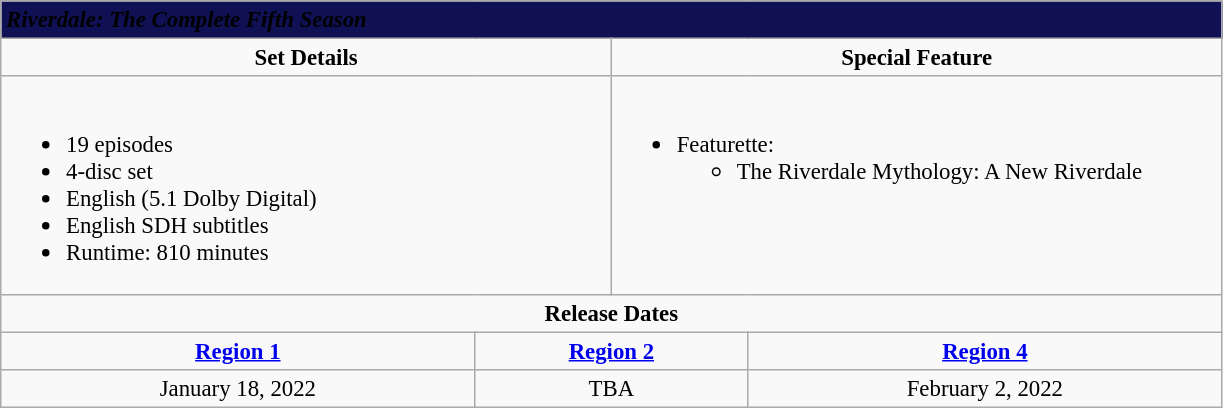<table class="wikitable" style="font-size: 95%;">
<tr style="background: #101154;">
<td colspan="6"><span><strong><em>Riverdale: The Complete Fifth Season</em></strong></span></td>
</tr>
<tr style="vertical-align:top; text-align:center;">
<td style="width:400px;" colspan="3"><strong>Set Details</strong></td>
<td style="width:400px; " colspan="3"><strong>Special Feature</strong></td>
</tr>
<tr valign="top">
<td colspan="3"  style="text-align:left; width:400px;"><br><ul><li>19 episodes</li><li>4-disc set</li><li>English (5.1 Dolby Digital)</li><li>English SDH subtitles</li><li>Runtime: 810 minutes</li></ul></td>
<td colspan="3"  style="text-align:left; width:400px;"><br><ul><li>Featurette:<ul><li>The Riverdale Mythology: A New Riverdale</li></ul></li></ul></td>
</tr>
<tr>
<td colspan="6" style="text-align:center;"><strong>Release Dates</strong></td>
</tr>
<tr>
<td colspan="2" style="text-align:center;"><strong><a href='#'>Region 1</a></strong></td>
<td colspan="2" style="text-align:center;"><strong><a href='#'>Region 2</a></strong></td>
<td colspan="2" style="text-align:center;"><strong><a href='#'>Region 4</a></strong></td>
</tr>
<tr style="text-align:center;">
<td colspan="2">January 18, 2022</td>
<td colspan="2">TBA</td>
<td colspan="2">February 2, 2022</td>
</tr>
</table>
